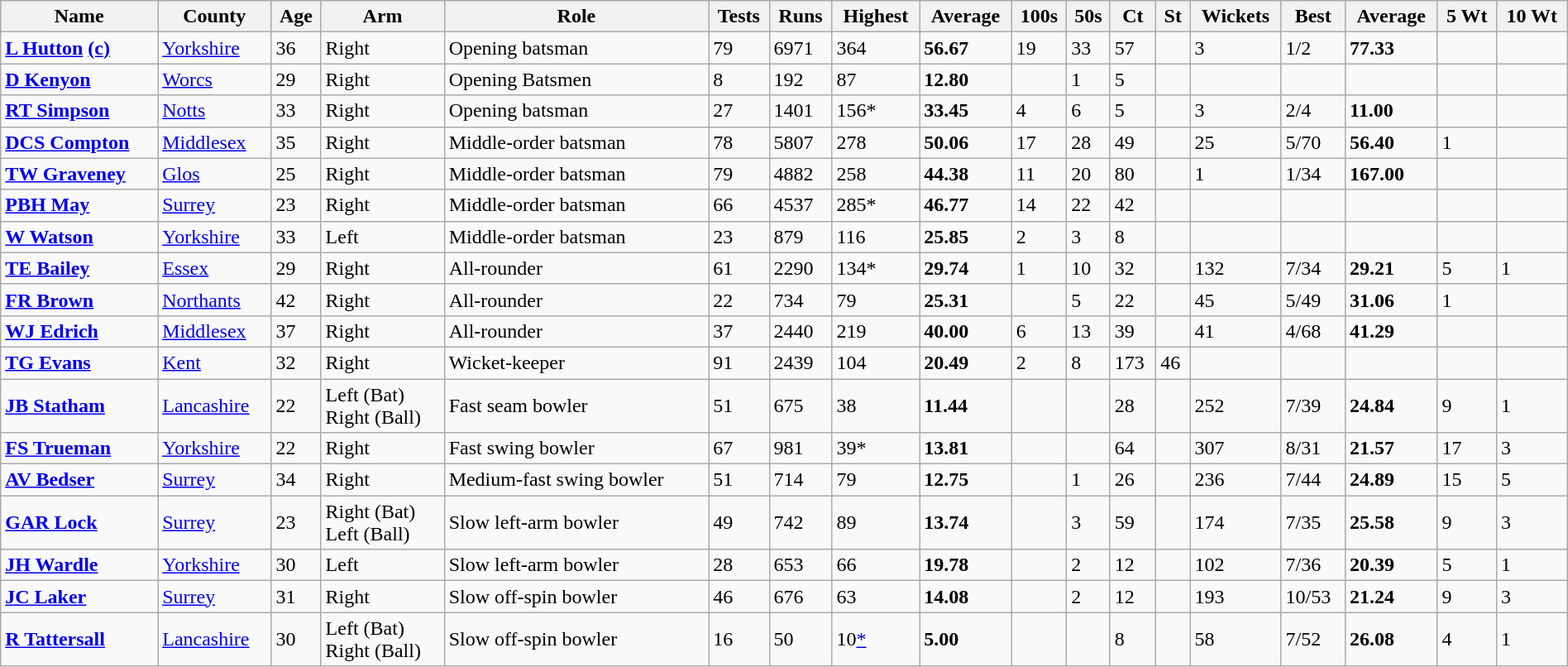<table class="wikitable" style="width:100%;">
<tr>
<th>Name</th>
<th>County</th>
<th>Age</th>
<th>Arm</th>
<th>Role</th>
<th>Tests</th>
<th>Runs</th>
<th>Highest</th>
<th>Average</th>
<th>100s</th>
<th>50s</th>
<th>Ct</th>
<th>St</th>
<th>Wickets</th>
<th>Best</th>
<th>Average</th>
<th>5 Wt</th>
<th>10 Wt</th>
</tr>
<tr align=left>
<td><strong><a href='#'>L Hutton</a> <a href='#'>(c)</a></strong></td>
<td><a href='#'>Yorkshire</a></td>
<td>36</td>
<td>Right</td>
<td>Opening batsman</td>
<td>79</td>
<td>6971</td>
<td>364</td>
<td><strong>56.67</strong></td>
<td>19</td>
<td>33</td>
<td>57</td>
<td></td>
<td>3</td>
<td>1/2</td>
<td><strong>77.33</strong></td>
<td></td>
<td></td>
</tr>
<tr align=left>
<td><strong><a href='#'>D Kenyon</a></strong></td>
<td><a href='#'>Worcs</a></td>
<td>29</td>
<td>Right</td>
<td>Opening Batsmen</td>
<td>8</td>
<td>192</td>
<td>87</td>
<td><strong>12.80</strong></td>
<td></td>
<td>1</td>
<td>5</td>
<td></td>
<td></td>
<td></td>
<td></td>
<td></td>
<td></td>
</tr>
<tr align=left>
<td><strong><a href='#'>RT Simpson</a></strong></td>
<td><a href='#'>Notts</a></td>
<td>33</td>
<td>Right</td>
<td>Opening batsman</td>
<td>27</td>
<td>1401</td>
<td>156*</td>
<td><strong>33.45</strong></td>
<td>4</td>
<td>6</td>
<td>5</td>
<td></td>
<td>3</td>
<td>2/4</td>
<td><strong>11.00</strong></td>
<td></td>
<td></td>
</tr>
<tr align=left>
<td><strong><a href='#'>DCS Compton</a></strong></td>
<td><a href='#'>Middlesex</a></td>
<td>35</td>
<td>Right</td>
<td>Middle-order batsman</td>
<td>78</td>
<td>5807</td>
<td>278</td>
<td><strong>50.06</strong></td>
<td>17</td>
<td>28</td>
<td>49</td>
<td></td>
<td>25</td>
<td>5/70</td>
<td><strong>56.40</strong></td>
<td>1</td>
<td></td>
</tr>
<tr align=left>
<td><strong><a href='#'>TW Graveney</a></strong></td>
<td><a href='#'>Glos</a></td>
<td>25</td>
<td>Right</td>
<td>Middle-order batsman</td>
<td>79</td>
<td>4882</td>
<td>258</td>
<td><strong>44.38</strong></td>
<td>11</td>
<td>20</td>
<td>80</td>
<td></td>
<td>1</td>
<td>1/34</td>
<td><strong>167.00</strong></td>
<td></td>
<td></td>
</tr>
<tr align=left>
<td><strong><a href='#'>PBH May</a></strong></td>
<td><a href='#'>Surrey</a></td>
<td>23</td>
<td>Right</td>
<td>Middle-order batsman</td>
<td>66</td>
<td>4537</td>
<td>285*</td>
<td><strong>46.77</strong></td>
<td>14</td>
<td>22</td>
<td>42</td>
<td></td>
<td></td>
<td></td>
<td></td>
<td></td>
<td></td>
</tr>
<tr align=left>
<td><strong><a href='#'>W Watson</a></strong></td>
<td><a href='#'>Yorkshire</a></td>
<td>33</td>
<td>Left</td>
<td>Middle-order batsman</td>
<td>23</td>
<td>879</td>
<td>116</td>
<td><strong>25.85</strong></td>
<td>2</td>
<td>3</td>
<td>8</td>
<td></td>
<td></td>
<td></td>
<td></td>
<td></td>
<td></td>
</tr>
<tr align=left>
<td><strong><a href='#'>TE Bailey</a></strong></td>
<td><a href='#'>Essex</a></td>
<td>29</td>
<td>Right</td>
<td>All-rounder</td>
<td>61</td>
<td>2290</td>
<td>134*</td>
<td><strong>29.74</strong></td>
<td>1</td>
<td>10</td>
<td>32</td>
<td></td>
<td>132</td>
<td>7/34</td>
<td><strong>29.21</strong></td>
<td>5</td>
<td>1</td>
</tr>
<tr align=left>
<td><strong><a href='#'>FR Brown</a></strong></td>
<td><a href='#'>Northants</a></td>
<td>42</td>
<td>Right</td>
<td>All-rounder</td>
<td>22</td>
<td>734</td>
<td>79</td>
<td><strong>25.31</strong></td>
<td></td>
<td>5</td>
<td>22</td>
<td></td>
<td>45</td>
<td>5/49</td>
<td><strong>31.06</strong></td>
<td>1</td>
<td></td>
</tr>
<tr align=left>
<td><strong><a href='#'>WJ Edrich</a></strong></td>
<td><a href='#'>Middlesex</a></td>
<td>37</td>
<td>Right</td>
<td>All-rounder</td>
<td>37</td>
<td>2440</td>
<td>219</td>
<td><strong>40.00</strong></td>
<td>6</td>
<td>13</td>
<td>39</td>
<td></td>
<td>41</td>
<td>4/68</td>
<td><strong>41.29</strong></td>
<td></td>
<td></td>
</tr>
<tr align=left>
<td><strong><a href='#'>TG Evans</a></strong></td>
<td><a href='#'>Kent</a></td>
<td>32</td>
<td>Right</td>
<td>Wicket-keeper</td>
<td>91</td>
<td>2439</td>
<td>104</td>
<td><strong>20.49</strong></td>
<td>2</td>
<td>8</td>
<td>173</td>
<td>46</td>
<td></td>
<td></td>
<td></td>
<td></td>
<td></td>
</tr>
<tr align=left>
<td><strong><a href='#'>JB Statham</a></strong></td>
<td><a href='#'>Lancashire</a></td>
<td>22</td>
<td>Left (Bat)<br>Right (Ball)</td>
<td>Fast seam bowler</td>
<td>51</td>
<td>675</td>
<td>38</td>
<td><strong>11.44</strong></td>
<td></td>
<td></td>
<td>28</td>
<td></td>
<td>252</td>
<td>7/39</td>
<td><strong>24.84</strong></td>
<td>9</td>
<td>1</td>
</tr>
<tr align=left>
<td><strong><a href='#'>FS Trueman</a></strong></td>
<td><a href='#'>Yorkshire</a></td>
<td>22</td>
<td>Right</td>
<td>Fast swing bowler</td>
<td>67</td>
<td>981</td>
<td>39*</td>
<td><strong>13.81</strong></td>
<td></td>
<td></td>
<td>64</td>
<td></td>
<td>307</td>
<td>8/31</td>
<td><strong>21.57</strong></td>
<td>17</td>
<td>3</td>
</tr>
<tr align=left>
<td><strong><a href='#'>AV Bedser</a></strong></td>
<td><a href='#'>Surrey</a></td>
<td>34</td>
<td>Right</td>
<td>Medium-fast swing bowler</td>
<td>51</td>
<td>714</td>
<td>79</td>
<td><strong>12.75</strong></td>
<td></td>
<td>1</td>
<td>26</td>
<td></td>
<td>236</td>
<td>7/44</td>
<td><strong>24.89</strong></td>
<td>15</td>
<td>5</td>
</tr>
<tr align=left>
<td><strong><a href='#'>GAR Lock</a></strong></td>
<td><a href='#'>Surrey</a></td>
<td>23</td>
<td>Right (Bat)<br>Left (Ball)</td>
<td>Slow left-arm bowler</td>
<td>49</td>
<td>742</td>
<td>89</td>
<td><strong>13.74</strong></td>
<td></td>
<td>3</td>
<td>59</td>
<td></td>
<td>174</td>
<td>7/35</td>
<td><strong>25.58</strong></td>
<td>9</td>
<td>3</td>
</tr>
<tr align=left>
<td><strong><a href='#'>JH Wardle</a></strong></td>
<td><a href='#'>Yorkshire</a></td>
<td>30</td>
<td>Left</td>
<td>Slow left-arm bowler</td>
<td>28</td>
<td>653</td>
<td>66</td>
<td><strong>19.78</strong></td>
<td></td>
<td>2</td>
<td>12</td>
<td></td>
<td>102</td>
<td>7/36</td>
<td><strong>20.39</strong></td>
<td>5</td>
<td>1</td>
</tr>
<tr align=left>
<td><strong><a href='#'>JC Laker</a></strong></td>
<td><a href='#'>Surrey</a></td>
<td>31</td>
<td>Right</td>
<td>Slow off-spin bowler</td>
<td>46</td>
<td>676</td>
<td>63</td>
<td><strong>14.08</strong></td>
<td></td>
<td>2</td>
<td>12</td>
<td></td>
<td>193</td>
<td>10/53</td>
<td><strong>21.24</strong></td>
<td>9</td>
<td>3</td>
</tr>
<tr align=left>
<td><strong><a href='#'>R Tattersall</a></strong></td>
<td><a href='#'>Lancashire</a></td>
<td>30</td>
<td>Left (Bat)<br>Right (Ball)</td>
<td>Slow off-spin bowler</td>
<td>16</td>
<td>50</td>
<td>10<a href='#'>*</a></td>
<td><strong>5.00</strong></td>
<td></td>
<td></td>
<td>8</td>
<td></td>
<td>58</td>
<td>7/52</td>
<td><strong>26.08</strong></td>
<td>4</td>
<td>1</td>
</tr>
</table>
